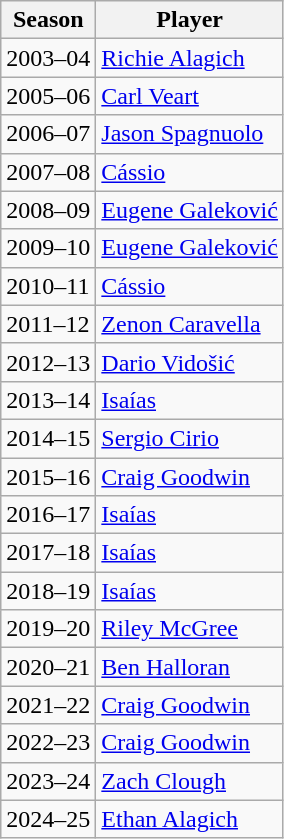<table class="wikitable">
<tr>
<th>Season</th>
<th>Player</th>
</tr>
<tr>
<td>2003–04</td>
<td> <a href='#'>Richie Alagich</a></td>
</tr>
<tr>
<td>2005–06</td>
<td> <a href='#'>Carl Veart</a></td>
</tr>
<tr>
<td>2006–07</td>
<td> <a href='#'>Jason Spagnuolo</a></td>
</tr>
<tr>
<td>2007–08</td>
<td> <a href='#'>Cássio</a></td>
</tr>
<tr>
<td>2008–09</td>
<td> <a href='#'>Eugene Galeković</a></td>
</tr>
<tr>
<td>2009–10</td>
<td> <a href='#'>Eugene Galeković</a></td>
</tr>
<tr>
<td>2010–11</td>
<td> <a href='#'>Cássio</a></td>
</tr>
<tr>
<td>2011–12</td>
<td> <a href='#'>Zenon Caravella</a></td>
</tr>
<tr>
<td>2012–13</td>
<td> <a href='#'>Dario Vidošić</a></td>
</tr>
<tr>
<td>2013–14</td>
<td> <a href='#'>Isaías</a></td>
</tr>
<tr>
<td>2014–15</td>
<td> <a href='#'>Sergio Cirio</a></td>
</tr>
<tr>
<td>2015–16</td>
<td> <a href='#'>Craig Goodwin</a></td>
</tr>
<tr>
<td>2016–17</td>
<td> <a href='#'>Isaías</a></td>
</tr>
<tr>
<td>2017–18</td>
<td> <a href='#'>Isaías</a></td>
</tr>
<tr>
<td>2018–19</td>
<td> <a href='#'>Isaías</a></td>
</tr>
<tr>
<td>2019–20</td>
<td> <a href='#'>Riley McGree</a></td>
</tr>
<tr>
<td>2020–21</td>
<td> <a href='#'>Ben Halloran</a></td>
</tr>
<tr>
<td>2021–22</td>
<td> <a href='#'>Craig Goodwin</a></td>
</tr>
<tr>
<td>2022–23</td>
<td> <a href='#'>Craig Goodwin</a></td>
</tr>
<tr>
<td>2023–24</td>
<td> <a href='#'>Zach Clough</a></td>
</tr>
<tr>
<td>2024–25</td>
<td> <a href='#'>Ethan Alagich</a></td>
</tr>
</table>
